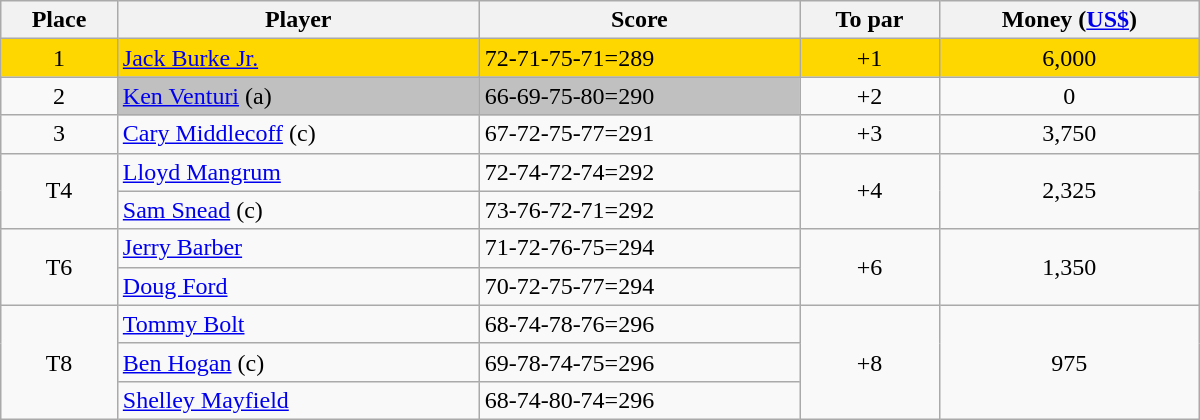<table class="wikitable" style="width:50em;margin-bottom:0;">
<tr>
<th>Place</th>
<th>Player</th>
<th>Score</th>
<th>To par</th>
<th>Money (<a href='#'>US$</a>)</th>
</tr>
<tr style="background:gold">
<td align=center>1</td>
<td> <a href='#'>Jack Burke Jr.</a></td>
<td>72-71-75-71=289</td>
<td align=center>+1</td>
<td align=center>6,000</td>
</tr>
<tr>
<td align=center>2</td>
<td style="background:silver"> <a href='#'>Ken Venturi</a> (a)</td>
<td style="background:silver">66-69-75-80=290</td>
<td align=center>+2</td>
<td align=center>0</td>
</tr>
<tr>
<td align=center>3</td>
<td> <a href='#'>Cary Middlecoff</a> (c)</td>
<td>67-72-75-77=291</td>
<td align=center>+3</td>
<td align=center>3,750</td>
</tr>
<tr>
<td rowspan=2 align=center>T4</td>
<td> <a href='#'>Lloyd Mangrum</a></td>
<td>72-74-72-74=292</td>
<td rowspan=2 align=center>+4</td>
<td rowspan=2 align=center>2,325</td>
</tr>
<tr>
<td> <a href='#'>Sam Snead</a> (c)</td>
<td>73-76-72-71=292</td>
</tr>
<tr>
<td rowspan=2 align=center>T6</td>
<td> <a href='#'>Jerry Barber</a></td>
<td>71-72-76-75=294</td>
<td rowspan=2 align=center>+6</td>
<td rowspan=2 align=center>1,350</td>
</tr>
<tr>
<td> <a href='#'>Doug Ford</a></td>
<td>70-72-75-77=294</td>
</tr>
<tr>
<td rowspan=3 align=center>T8</td>
<td> <a href='#'>Tommy Bolt</a></td>
<td>68-74-78-76=296</td>
<td rowspan=3 align=center>+8</td>
<td rowspan=3 align=center>975</td>
</tr>
<tr>
<td> <a href='#'>Ben Hogan</a> (c)</td>
<td>69-78-74-75=296</td>
</tr>
<tr>
<td> <a href='#'>Shelley Mayfield</a></td>
<td>68-74-80-74=296</td>
</tr>
</table>
